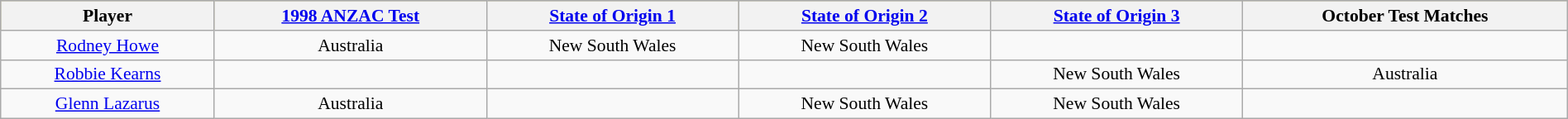<table class="wikitable"  style="width:100%; font-size:90%; text-align:center">
<tr style="background:#bdb76b;">
<th>Player</th>
<th><a href='#'>1998 ANZAC Test</a></th>
<th><a href='#'>State of Origin 1</a></th>
<th><a href='#'>State of Origin 2</a></th>
<th><a href='#'>State of Origin 3</a></th>
<th>October Test Matches</th>
</tr>
<tr style="text-align:center">
<td><a href='#'>Rodney Howe</a></td>
<td>Australia</td>
<td>New South Wales</td>
<td>New South Wales</td>
<td></td>
<td></td>
</tr>
<tr>
<td><a href='#'>Robbie Kearns</a></td>
<td></td>
<td></td>
<td></td>
<td>New South Wales</td>
<td>Australia</td>
</tr>
<tr>
<td><a href='#'>Glenn Lazarus</a></td>
<td>Australia</td>
<td></td>
<td>New South Wales</td>
<td>New South Wales</td>
<td></td>
</tr>
</table>
